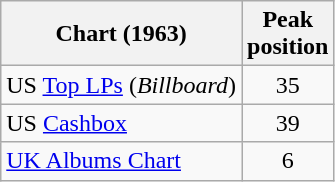<table class="wikitable sortable">
<tr>
<th>Chart (1963)</th>
<th>Peak<br>position</th>
</tr>
<tr>
<td>US <a href='#'>Top LPs</a> (<em>Billboard</em>)</td>
<td align="center">35</td>
</tr>
<tr>
<td>US <a href='#'>Cashbox</a></td>
<td align="center">39</td>
</tr>
<tr>
<td><a href='#'>UK Albums Chart</a></td>
<td align="center">6</td>
</tr>
</table>
